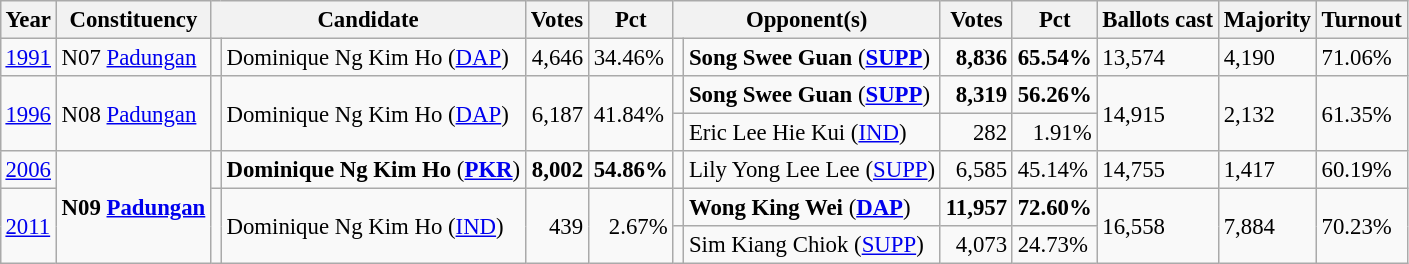<table class="wikitable" style="margin:0.5em ; font-size:95%">
<tr>
<th>Year</th>
<th>Constituency</th>
<th colspan=2>Candidate</th>
<th>Votes</th>
<th>Pct</th>
<th colspan=2>Opponent(s)</th>
<th>Votes</th>
<th>Pct</th>
<th>Ballots cast</th>
<th>Majority</th>
<th>Turnout</th>
</tr>
<tr>
<td><a href='#'>1991</a></td>
<td>N07 <a href='#'>Padungan</a></td>
<td></td>
<td>Dominique Ng Kim Ho (<a href='#'>DAP</a>)</td>
<td align=right>4,646</td>
<td>34.46%</td>
<td></td>
<td><strong>Song Swee Guan</strong> (<a href='#'><strong>SUPP</strong></a>)</td>
<td align=right><strong>8,836</strong></td>
<td><strong>65.54%</strong></td>
<td>13,574</td>
<td>4,190</td>
<td>71.06%</td>
</tr>
<tr>
<td rowspan=2><a href='#'>1996</a></td>
<td rowspan=2>N08 <a href='#'>Padungan</a></td>
<td rowspan=2 ></td>
<td rowspan=2>Dominique Ng Kim Ho (<a href='#'>DAP</a>)</td>
<td rowspan=2 align=right>6,187</td>
<td rowspan=2>41.84%</td>
<td></td>
<td><strong>Song Swee Guan</strong> (<a href='#'><strong>SUPP</strong></a>)</td>
<td align=right><strong>8,319</strong></td>
<td><strong>56.26%</strong></td>
<td rowspan=2>14,915</td>
<td rowspan=2>2,132</td>
<td rowspan=2>61.35%</td>
</tr>
<tr>
<td></td>
<td>Eric Lee Hie Kui (<a href='#'>IND</a>)</td>
<td align=right>282</td>
<td align=right>1.91%</td>
</tr>
<tr>
<td><a href='#'>2006</a></td>
<td rowspan=3><strong>N09 <a href='#'>Padungan</a></strong></td>
<td></td>
<td><strong>Dominique Ng Kim Ho</strong> (<a href='#'><strong>PKR</strong></a>)</td>
<td align=right><strong>8,002</strong></td>
<td><strong>54.86%</strong></td>
<td></td>
<td>Lily Yong Lee Lee (<a href='#'>SUPP</a>)</td>
<td align=right>6,585</td>
<td>45.14%</td>
<td>14,755</td>
<td>1,417</td>
<td>60.19%</td>
</tr>
<tr>
<td rowspan=2><a href='#'>2011</a></td>
<td rowspan=2 ></td>
<td rowspan=2>Dominique Ng Kim Ho (<a href='#'>IND</a>)</td>
<td rowspan=2 align=right>439</td>
<td rowspan=2 align=right>2.67%</td>
<td></td>
<td><strong>Wong King Wei</strong> (<a href='#'><strong>DAP</strong></a>)</td>
<td align=right><strong>11,957</strong></td>
<td><strong>72.60%</strong></td>
<td rowspan=2>16,558</td>
<td rowspan=2>7,884</td>
<td rowspan=2>70.23%</td>
</tr>
<tr>
<td></td>
<td>Sim Kiang Chiok (<a href='#'>SUPP</a>)</td>
<td align=right>4,073</td>
<td>24.73%</td>
</tr>
</table>
